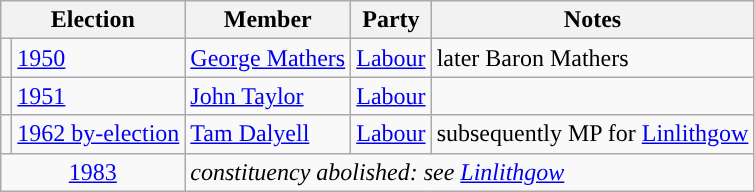<table class="wikitable">
<tr>
<th colspan="2">Election</th>
<th>Member</th>
<th>Party</th>
<th>Notes</th>
</tr>
<tr>
<td style="color:inherit;background-color: "></td>
<td><a href='#'>1950</a></td>
<td><a href='#'>George Mathers</a></td>
<td><a href='#'>Labour</a></td>
<td>later Baron Mathers</td>
</tr>
<tr>
<td style="color:inherit;background-color: "></td>
<td><a href='#'>1951</a></td>
<td><a href='#'>John Taylor</a></td>
<td><a href='#'>Labour</a></td>
</tr>
<tr>
<td style="color:inherit;background-color: "></td>
<td><a href='#'>1962 by-election</a></td>
<td><a href='#'>Tam Dalyell</a></td>
<td><a href='#'>Labour</a></td>
<td>subsequently MP for <a href='#'>Linlithgow</a></td>
</tr>
<tr>
<td colspan="2" align="center"><a href='#'>1983</a></td>
<td colspan="3"><em>constituency abolished: see <a href='#'>Linlithgow</a></em></td>
</tr>
</table>
